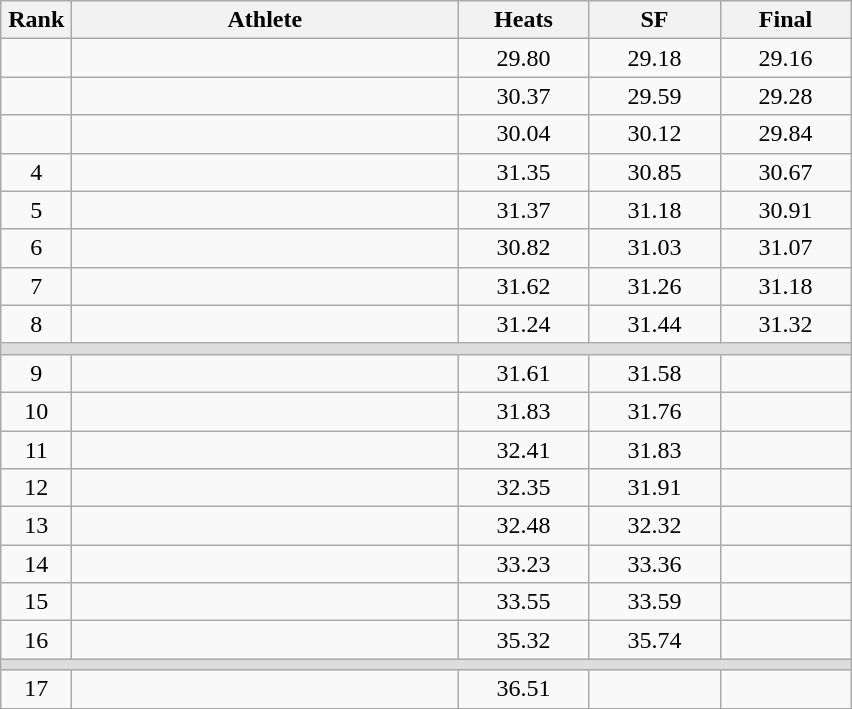<table class=wikitable style="text-align:center">
<tr>
<th width=40>Rank</th>
<th width=250>Athlete</th>
<th width=80>Heats</th>
<th width=80>SF</th>
<th width=80>Final</th>
</tr>
<tr>
<td></td>
<td align=left></td>
<td>29.80</td>
<td>29.18</td>
<td>29.16</td>
</tr>
<tr>
<td></td>
<td align=left></td>
<td>30.37</td>
<td>29.59</td>
<td>29.28</td>
</tr>
<tr>
<td></td>
<td align=left></td>
<td>30.04</td>
<td>30.12</td>
<td>29.84</td>
</tr>
<tr>
<td>4</td>
<td align=left></td>
<td>31.35</td>
<td>30.85</td>
<td>30.67</td>
</tr>
<tr>
<td>5</td>
<td align=left></td>
<td>31.37</td>
<td>31.18</td>
<td>30.91</td>
</tr>
<tr>
<td>6</td>
<td align=left></td>
<td>30.82</td>
<td>31.03</td>
<td>31.07</td>
</tr>
<tr>
<td>7</td>
<td align=left></td>
<td>31.62</td>
<td>31.26</td>
<td>31.18</td>
</tr>
<tr>
<td>8</td>
<td align=left></td>
<td>31.24</td>
<td>31.44</td>
<td>31.32</td>
</tr>
<tr bgcolor=#DDDDDD>
<td colspan=5></td>
</tr>
<tr>
<td>9</td>
<td align=left></td>
<td>31.61</td>
<td>31.58</td>
<td></td>
</tr>
<tr>
<td>10</td>
<td align=left></td>
<td>31.83</td>
<td>31.76</td>
<td></td>
</tr>
<tr>
<td>11</td>
<td align=left></td>
<td>32.41</td>
<td>31.83</td>
<td></td>
</tr>
<tr>
<td>12</td>
<td align=left></td>
<td>32.35</td>
<td>31.91</td>
<td></td>
</tr>
<tr>
<td>13</td>
<td align=left></td>
<td>32.48</td>
<td>32.32</td>
<td></td>
</tr>
<tr>
<td>14</td>
<td align=left></td>
<td>33.23</td>
<td>33.36</td>
<td></td>
</tr>
<tr>
<td>15</td>
<td align=left></td>
<td>33.55</td>
<td>33.59</td>
<td></td>
</tr>
<tr>
<td>16</td>
<td align=left></td>
<td>35.32</td>
<td>35.74</td>
<td></td>
</tr>
<tr bgcolor=#DDDDDD>
<td colspan=5></td>
</tr>
<tr>
<td>17</td>
<td align=left></td>
<td>36.51</td>
<td></td>
<td></td>
</tr>
</table>
